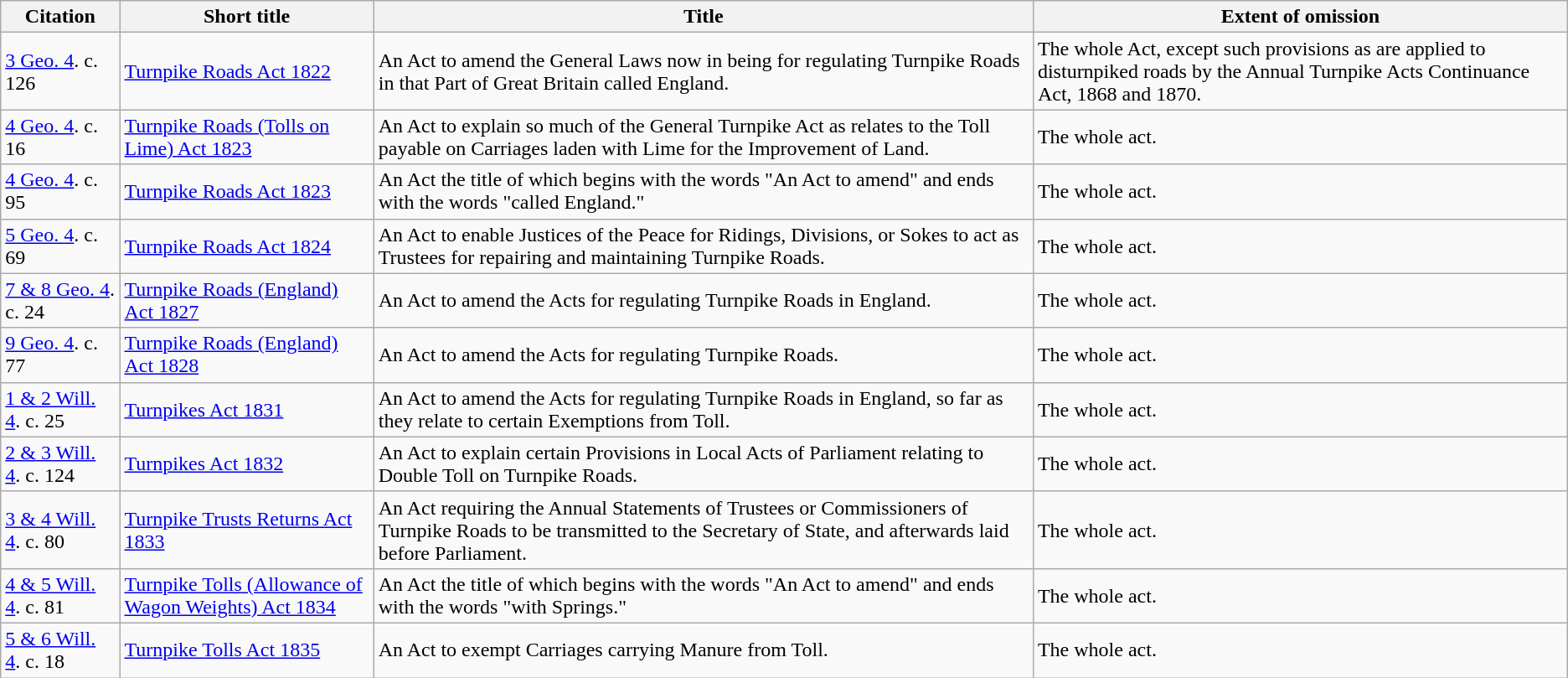<table class="wikitable">
<tr>
<th>Citation</th>
<th>Short title</th>
<th>Title</th>
<th>Extent of omission</th>
</tr>
<tr>
<td><a href='#'>3 Geo. 4</a>. c. 126</td>
<td><a href='#'>Turnpike Roads Act 1822</a></td>
<td>An Act to amend the General Laws now in being for regulating Turnpike Roads in that Part of Great Britain called England.</td>
<td>The whole Act, except such provisions as are applied to disturnpiked roads by the Annual Turnpike Acts Continuance Act, 1868 and 1870.</td>
</tr>
<tr>
<td><a href='#'>4 Geo. 4</a>. c. 16</td>
<td><a href='#'>Turnpike Roads (Tolls on Lime) Act 1823</a></td>
<td>An Act to explain so much of the General Turnpike Act as relates to the Toll payable on Carriages laden with Lime for the Improvement of Land.</td>
<td>The whole act.</td>
</tr>
<tr>
<td><a href='#'>4 Geo. 4</a>. c. 95</td>
<td><a href='#'>Turnpike Roads Act 1823</a></td>
<td>An Act the title of which begins with the words "An Act to amend" and ends with the words "called England."</td>
<td>The whole act.</td>
</tr>
<tr>
<td><a href='#'>5 Geo. 4</a>. c. 69</td>
<td><a href='#'>Turnpike Roads Act 1824</a></td>
<td>An Act to enable Justices of the Peace for Ridings, Divisions, or Sokes to act as Trustees for repairing and maintaining Turnpike Roads.</td>
<td>The whole act.</td>
</tr>
<tr>
<td><a href='#'>7 & 8 Geo. 4</a>. c. 24</td>
<td><a href='#'>Turnpike Roads (England) Act 1827</a></td>
<td>An Act to amend the Acts for regulating Turnpike Roads in England.</td>
<td>The whole act.</td>
</tr>
<tr>
<td><a href='#'>9 Geo. 4</a>. c. 77</td>
<td><a href='#'>Turnpike Roads (England) Act 1828</a></td>
<td>An Act to amend the Acts for regulating Turnpike Roads.</td>
<td>The whole act.</td>
</tr>
<tr>
<td><a href='#'>1 & 2 Will. 4</a>. c. 25</td>
<td><a href='#'>Turnpikes Act 1831</a></td>
<td>An Act to amend the Acts for regulating Turnpike Roads in England, so far as they relate to certain Exemptions from Toll.</td>
<td>The whole act.</td>
</tr>
<tr>
<td><a href='#'>2 & 3 Will. 4</a>. c. 124</td>
<td><a href='#'>Turnpikes Act 1832</a></td>
<td>An Act to explain certain Provisions in Local Acts of Parliament relating to Double Toll on Turnpike Roads.</td>
<td>The whole act.</td>
</tr>
<tr>
<td><a href='#'>3 & 4 Will. 4</a>. c. 80</td>
<td><a href='#'>Turnpike Trusts Returns Act 1833</a></td>
<td>An Act requiring the Annual Statements of Trustees or Commissioners of Turnpike Roads to be transmitted to the Secretary of State, and afterwards laid before Parliament.</td>
<td>The whole act.</td>
</tr>
<tr>
<td><a href='#'>4 & 5 Will. 4</a>. c. 81</td>
<td><a href='#'>Turnpike Tolls (Allowance of Wagon Weights) Act 1834</a></td>
<td>An Act the title of which begins with the words "An Act to amend" and ends with the words "with Springs."</td>
<td>The whole act.</td>
</tr>
<tr>
<td><a href='#'>5 & 6 Will. 4</a>. c. 18</td>
<td><a href='#'>Turnpike Tolls Act 1835</a></td>
<td>An Act to exempt Carriages carrying Manure from Toll.</td>
<td>The whole act.</td>
</tr>
</table>
